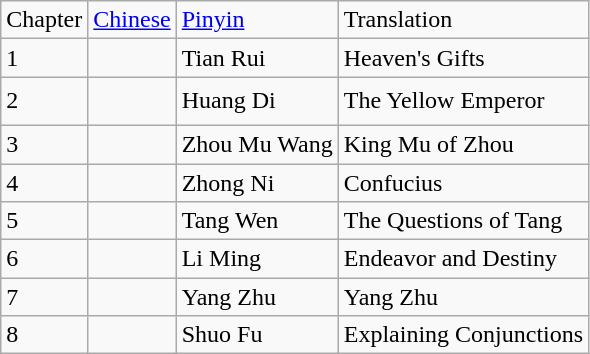<table class="wikitable">
<tr>
<td>Chapter</td>
<td><a href='#'>Chinese</a></td>
<td><a href='#'>Pinyin</a></td>
<td>Translation</td>
</tr>
<tr>
<td>1</td>
<td></td>
<td>Tian Rui</td>
<td>Heaven's Gifts</td>
</tr>
<tr>
<td height="25">2</td>
<td></td>
<td>Huang Di</td>
<td>The Yellow Emperor</td>
</tr>
<tr>
<td>3</td>
<td></td>
<td>Zhou Mu Wang</td>
<td>King Mu of Zhou</td>
</tr>
<tr>
<td>4</td>
<td></td>
<td>Zhong Ni</td>
<td>Confucius</td>
</tr>
<tr>
<td>5</td>
<td></td>
<td>Tang Wen</td>
<td>The Questions of Tang</td>
</tr>
<tr>
<td>6</td>
<td></td>
<td>Li Ming</td>
<td>Endeavor and Destiny</td>
</tr>
<tr>
<td>7</td>
<td></td>
<td>Yang Zhu</td>
<td>Yang Zhu</td>
</tr>
<tr>
<td>8</td>
<td></td>
<td>Shuo Fu</td>
<td>Explaining Conjunctions</td>
</tr>
</table>
